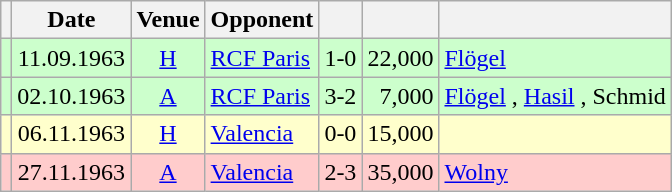<table class="wikitable" Style="text-align: center">
<tr>
<th></th>
<th>Date</th>
<th>Venue</th>
<th>Opponent</th>
<th></th>
<th></th>
<th></th>
</tr>
<tr style="background:#cfc">
<td></td>
<td>11.09.1963</td>
<td><a href='#'>H</a></td>
<td align="left"><a href='#'>RCF Paris</a> </td>
<td>1-0</td>
<td align="right">22,000</td>
<td align="left"><a href='#'>Flögel</a> </td>
</tr>
<tr style="background:#cfc">
<td></td>
<td>02.10.1963</td>
<td><a href='#'>A</a></td>
<td align="left"><a href='#'>RCF Paris</a> </td>
<td>3-2</td>
<td align="right">7,000</td>
<td align="left"><a href='#'>Flögel</a> , <a href='#'>Hasil</a> , Schmid </td>
</tr>
<tr style="background:#ffc">
<td></td>
<td>06.11.1963</td>
<td><a href='#'>H</a></td>
<td align="left"><a href='#'>Valencia</a> </td>
<td>0-0</td>
<td align="right">15,000</td>
<td align="left"></td>
</tr>
<tr style="background:#fcc">
<td></td>
<td>27.11.1963</td>
<td><a href='#'>A</a></td>
<td align="left"><a href='#'>Valencia</a> </td>
<td>2-3</td>
<td align="right">35,000</td>
<td align="left"><a href='#'>Wolny</a>  </td>
</tr>
</table>
